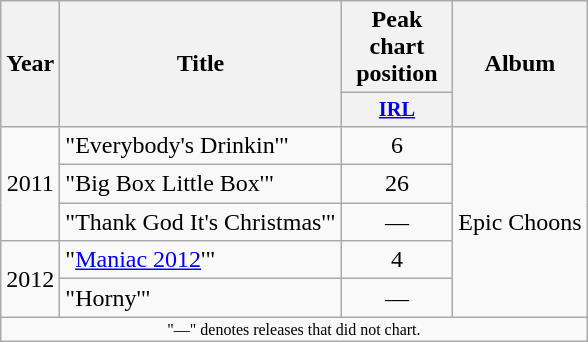<table class="wikitable plainrowheaders" style="text-align:center;">
<tr>
<th rowspan=2>Year</th>
<th rowspan=2>Title</th>
<th>Peak chart position</th>
<th rowspan="2">Album</th>
</tr>
<tr>
<th style="width:5em;font-size:85%"><a href='#'>IRL</a><br></th>
</tr>
<tr>
<td rowspan="3">2011</td>
<td style="text-align:left;">"Everybody's Drinkin'"</td>
<td>6</td>
<td rowspan="5">Epic Choons</td>
</tr>
<tr>
<td style="text-align:left;">"Big Box Little Box'"</td>
<td>26</td>
</tr>
<tr>
<td style="text-align:left;">"Thank God It's Christmas'"</td>
<td>—</td>
</tr>
<tr>
<td rowspan="2">2012</td>
<td style="text-align:left;">"<a href='#'>Maniac 2012</a>'"</td>
<td>4</td>
</tr>
<tr>
<td style="text-align:left;">"Horny'"</td>
<td>—</td>
</tr>
<tr>
<td colspan="5"  style="font-size:8pt; text-align:center;">"—" denotes releases that did not chart.</td>
</tr>
</table>
